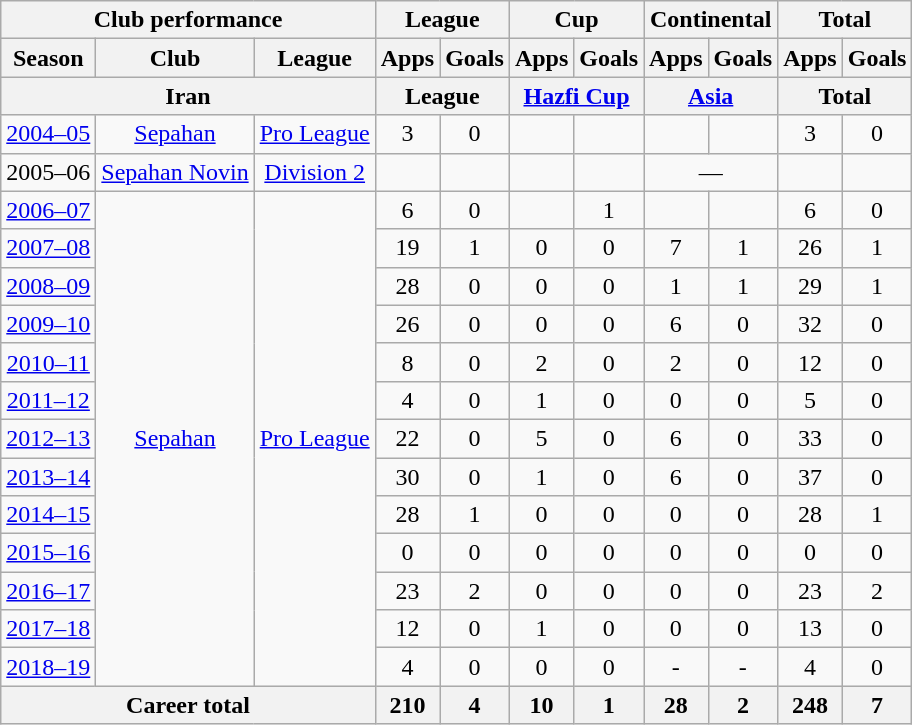<table class="wikitable" style="text-align:center">
<tr>
<th colspan=3>Club performance</th>
<th colspan=2>League</th>
<th colspan=2>Cup</th>
<th colspan=2>Continental</th>
<th colspan=2>Total</th>
</tr>
<tr>
<th>Season</th>
<th>Club</th>
<th>League</th>
<th>Apps</th>
<th>Goals</th>
<th>Apps</th>
<th>Goals</th>
<th>Apps</th>
<th>Goals</th>
<th>Apps</th>
<th>Goals</th>
</tr>
<tr>
<th colspan=3>Iran</th>
<th colspan=2>League</th>
<th colspan=2><a href='#'>Hazfi Cup</a></th>
<th colspan=2><a href='#'>Asia</a></th>
<th colspan=2>Total</th>
</tr>
<tr>
<td><a href='#'>2004–05</a></td>
<td><a href='#'>Sepahan</a></td>
<td><a href='#'>Pro League</a></td>
<td>3</td>
<td>0</td>
<td></td>
<td></td>
<td></td>
<td></td>
<td>3</td>
<td>0</td>
</tr>
<tr>
<td>2005–06</td>
<td><a href='#'>Sepahan Novin</a></td>
<td><a href='#'>Division 2</a></td>
<td></td>
<td></td>
<td></td>
<td></td>
<td colspan="2">—</td>
<td></td>
<td></td>
</tr>
<tr>
<td><a href='#'>2006–07</a></td>
<td rowspan="13"><a href='#'>Sepahan</a></td>
<td rowspan="13"><a href='#'>Pro League</a></td>
<td>6</td>
<td>0</td>
<td></td>
<td>1</td>
<td></td>
<td></td>
<td>6</td>
<td>0</td>
</tr>
<tr>
<td><a href='#'>2007–08</a></td>
<td>19</td>
<td>1</td>
<td>0</td>
<td>0</td>
<td>7</td>
<td>1</td>
<td>26</td>
<td>1</td>
</tr>
<tr>
<td><a href='#'>2008–09</a></td>
<td>28</td>
<td>0</td>
<td>0</td>
<td>0</td>
<td>1</td>
<td>1</td>
<td>29</td>
<td>1</td>
</tr>
<tr>
<td><a href='#'>2009–10</a></td>
<td>26</td>
<td>0</td>
<td>0</td>
<td>0</td>
<td>6</td>
<td>0</td>
<td>32</td>
<td>0</td>
</tr>
<tr>
<td><a href='#'>2010–11</a></td>
<td>8</td>
<td>0</td>
<td>2</td>
<td>0</td>
<td>2</td>
<td>0</td>
<td>12</td>
<td>0</td>
</tr>
<tr>
<td><a href='#'>2011–12</a></td>
<td>4</td>
<td>0</td>
<td>1</td>
<td>0</td>
<td>0</td>
<td>0</td>
<td>5</td>
<td>0</td>
</tr>
<tr>
<td><a href='#'>2012–13</a></td>
<td>22</td>
<td>0</td>
<td>5</td>
<td>0</td>
<td>6</td>
<td>0</td>
<td>33</td>
<td>0</td>
</tr>
<tr>
<td><a href='#'>2013–14</a></td>
<td>30</td>
<td>0</td>
<td>1</td>
<td>0</td>
<td>6</td>
<td>0</td>
<td>37</td>
<td>0</td>
</tr>
<tr>
<td><a href='#'>2014–15</a></td>
<td>28</td>
<td>1</td>
<td>0</td>
<td>0</td>
<td>0</td>
<td>0</td>
<td>28</td>
<td>1</td>
</tr>
<tr>
<td><a href='#'>2015–16</a></td>
<td>0</td>
<td>0</td>
<td>0</td>
<td>0</td>
<td>0</td>
<td>0</td>
<td>0</td>
<td>0</td>
</tr>
<tr>
<td><a href='#'>2016–17</a></td>
<td>23</td>
<td>2</td>
<td>0</td>
<td>0</td>
<td>0</td>
<td>0</td>
<td>23</td>
<td>2</td>
</tr>
<tr>
<td><a href='#'>2017–18</a></td>
<td>12</td>
<td>0</td>
<td>1</td>
<td>0</td>
<td>0</td>
<td>0</td>
<td>13</td>
<td>0</td>
</tr>
<tr>
<td><a href='#'>2018–19</a></td>
<td>4</td>
<td>0</td>
<td>0</td>
<td>0</td>
<td>-</td>
<td>-</td>
<td>4</td>
<td>0</td>
</tr>
<tr>
<th colspan=3>Career total</th>
<th>210</th>
<th>4</th>
<th>10</th>
<th>1</th>
<th>28</th>
<th>2</th>
<th>248</th>
<th>7</th>
</tr>
</table>
